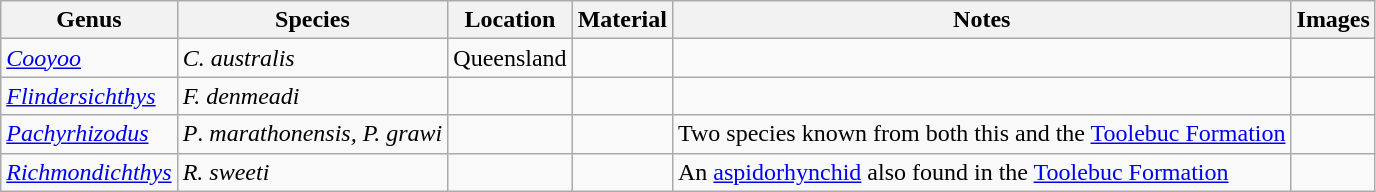<table class="wikitable" align="center">
<tr>
<th>Genus</th>
<th>Species</th>
<th>Location</th>
<th>Material</th>
<th>Notes</th>
<th>Images</th>
</tr>
<tr>
<td><em><a href='#'>Cooyoo</a></em></td>
<td><em>C. australis</em></td>
<td>Queensland</td>
<td></td>
<td align=center></td>
<td></td>
</tr>
<tr>
<td><em><a href='#'>Flindersichthys</a></em></td>
<td><em>F. denmeadi</em></td>
<td></td>
<td></td>
<td></td>
<td></td>
</tr>
<tr>
<td><em><a href='#'>Pachyrhizodus</a></em></td>
<td><em>P</em>. <em>marathonensis, P. grawi</em></td>
<td></td>
<td></td>
<td>Two species known from both this and the <a href='#'>Toolebuc Formation</a></td>
<td></td>
</tr>
<tr>
<td><em><a href='#'>Richmondichthys</a></em></td>
<td><em>R. sweeti</em></td>
<td></td>
<td></td>
<td>An <a href='#'>aspidorhynchid</a> also found in the <a href='#'>Toolebuc Formation</a></td>
<td></td>
</tr>
</table>
